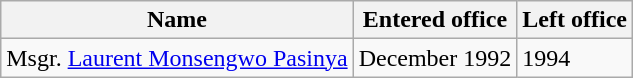<table class="wikitable">
<tr>
<th>Name</th>
<th>Entered office</th>
<th>Left office</th>
</tr>
<tr>
<td>Msgr. <a href='#'>Laurent Monsengwo Pasinya</a></td>
<td>December 1992</td>
<td>1994</td>
</tr>
</table>
